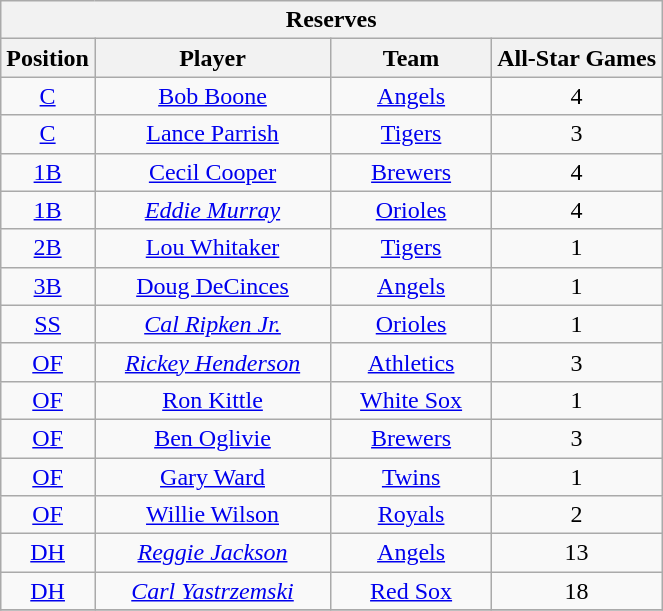<table class="wikitable" style="font-size: 100%; text-align:center;">
<tr>
<th colspan="4">Reserves</th>
</tr>
<tr>
<th>Position</th>
<th width="150">Player</th>
<th width="100">Team</th>
<th>All-Star Games</th>
</tr>
<tr>
<td><a href='#'>C</a></td>
<td><a href='#'>Bob Boone</a></td>
<td><a href='#'>Angels</a></td>
<td>4</td>
</tr>
<tr>
<td><a href='#'>C</a></td>
<td><a href='#'>Lance Parrish</a></td>
<td><a href='#'>Tigers</a></td>
<td>3</td>
</tr>
<tr>
<td><a href='#'>1B</a></td>
<td><a href='#'>Cecil Cooper</a></td>
<td><a href='#'>Brewers</a></td>
<td>4</td>
</tr>
<tr>
<td><a href='#'>1B</a></td>
<td><em><a href='#'>Eddie Murray</a></em></td>
<td><a href='#'>Orioles</a></td>
<td>4</td>
</tr>
<tr>
<td><a href='#'>2B</a></td>
<td><a href='#'>Lou Whitaker</a></td>
<td><a href='#'>Tigers</a></td>
<td>1</td>
</tr>
<tr>
<td><a href='#'>3B</a></td>
<td><a href='#'>Doug DeCinces</a></td>
<td><a href='#'>Angels</a></td>
<td>1</td>
</tr>
<tr>
<td><a href='#'>SS</a></td>
<td><em><a href='#'>Cal Ripken Jr.</a></em></td>
<td><a href='#'>Orioles</a></td>
<td>1</td>
</tr>
<tr>
<td><a href='#'>OF</a></td>
<td><em><a href='#'>Rickey Henderson</a></em></td>
<td><a href='#'>Athletics</a></td>
<td>3</td>
</tr>
<tr>
<td><a href='#'>OF</a></td>
<td><a href='#'>Ron Kittle</a></td>
<td><a href='#'>White Sox</a></td>
<td>1</td>
</tr>
<tr>
<td><a href='#'>OF</a></td>
<td><a href='#'>Ben Oglivie</a></td>
<td><a href='#'>Brewers</a></td>
<td>3</td>
</tr>
<tr>
<td><a href='#'>OF</a></td>
<td><a href='#'>Gary Ward</a></td>
<td><a href='#'>Twins</a></td>
<td>1</td>
</tr>
<tr>
<td><a href='#'>OF</a></td>
<td><a href='#'>Willie Wilson</a></td>
<td><a href='#'>Royals</a></td>
<td>2</td>
</tr>
<tr>
<td><a href='#'>DH</a></td>
<td><em><a href='#'>Reggie Jackson</a></em></td>
<td><a href='#'>Angels</a></td>
<td>13</td>
</tr>
<tr>
<td><a href='#'>DH</a></td>
<td><em><a href='#'>Carl Yastrzemski</a></em></td>
<td><a href='#'>Red Sox</a></td>
<td>18</td>
</tr>
<tr>
</tr>
</table>
